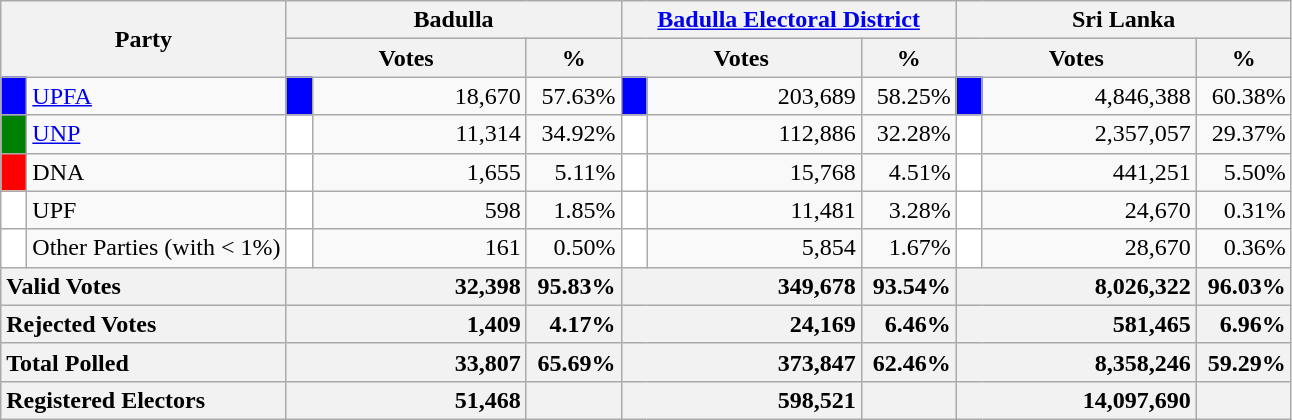<table class="wikitable">
<tr>
<th colspan="2" width="144px"rowspan="2">Party</th>
<th colspan="3" width="216px">Badulla</th>
<th colspan="3" width="216px"><a href='#'>Badulla Electoral District</a></th>
<th colspan="3" width="216px">Sri Lanka</th>
</tr>
<tr>
<th colspan="2" width="144px">Votes</th>
<th>%</th>
<th colspan="2" width="144px">Votes</th>
<th>%</th>
<th colspan="2" width="144px">Votes</th>
<th>%</th>
</tr>
<tr>
<td style="background-color:blue;" width="10px"></td>
<td style="text-align:left;"><a href='#'>UPFA</a></td>
<td style="background-color:blue;" width="10px"></td>
<td style="text-align:right;">18,670</td>
<td style="text-align:right;">57.63%</td>
<td style="background-color:blue;" width="10px"></td>
<td style="text-align:right;">203,689</td>
<td style="text-align:right;">58.25%</td>
<td style="background-color:blue;" width="10px"></td>
<td style="text-align:right;">4,846,388</td>
<td style="text-align:right;">60.38%</td>
</tr>
<tr>
<td style="background-color:green;" width="10px"></td>
<td style="text-align:left;"><a href='#'>UNP</a></td>
<td style="background-color:white;" width="10px"></td>
<td style="text-align:right;">11,314</td>
<td style="text-align:right;">34.92%</td>
<td style="background-color:white;" width="10px"></td>
<td style="text-align:right;">112,886</td>
<td style="text-align:right;">32.28%</td>
<td style="background-color:white;" width="10px"></td>
<td style="text-align:right;">2,357,057</td>
<td style="text-align:right;">29.37%</td>
</tr>
<tr>
<td style="background-color:red;" width="10px"></td>
<td style="text-align:left;">DNA</td>
<td style="background-color:white;" width="10px"></td>
<td style="text-align:right;">1,655</td>
<td style="text-align:right;">5.11%</td>
<td style="background-color:white;" width="10px"></td>
<td style="text-align:right;">15,768</td>
<td style="text-align:right;">4.51%</td>
<td style="background-color:white;" width="10px"></td>
<td style="text-align:right;">441,251</td>
<td style="text-align:right;">5.50%</td>
</tr>
<tr>
<td style="background-color:white;" width="10px"></td>
<td style="text-align:left;">UPF</td>
<td style="background-color:white;" width="10px"></td>
<td style="text-align:right;">598</td>
<td style="text-align:right;">1.85%</td>
<td style="background-color:white;" width="10px"></td>
<td style="text-align:right;">11,481</td>
<td style="text-align:right;">3.28%</td>
<td style="background-color:white;" width="10px"></td>
<td style="text-align:right;">24,670</td>
<td style="text-align:right;">0.31%</td>
</tr>
<tr>
<td style="background-color:white;" width="10px"></td>
<td style="text-align:left;">Other Parties (with < 1%)</td>
<td style="background-color:white;" width="10px"></td>
<td style="text-align:right;">161</td>
<td style="text-align:right;">0.50%</td>
<td style="background-color:white;" width="10px"></td>
<td style="text-align:right;">5,854</td>
<td style="text-align:right;">1.67%</td>
<td style="background-color:white;" width="10px"></td>
<td style="text-align:right;">28,670</td>
<td style="text-align:right;">0.36%</td>
</tr>
<tr>
<th colspan="2" width="144px"style="text-align:left;">Valid Votes</th>
<th style="text-align:right;"colspan="2" width="144px">32,398</th>
<th style="text-align:right;">95.83%</th>
<th style="text-align:right;"colspan="2" width="144px">349,678</th>
<th style="text-align:right;">93.54%</th>
<th style="text-align:right;"colspan="2" width="144px">8,026,322</th>
<th style="text-align:right;">96.03%</th>
</tr>
<tr>
<th colspan="2" width="144px"style="text-align:left;">Rejected Votes</th>
<th style="text-align:right;"colspan="2" width="144px">1,409</th>
<th style="text-align:right;">4.17%</th>
<th style="text-align:right;"colspan="2" width="144px">24,169</th>
<th style="text-align:right;">6.46%</th>
<th style="text-align:right;"colspan="2" width="144px">581,465</th>
<th style="text-align:right;">6.96%</th>
</tr>
<tr>
<th colspan="2" width="144px"style="text-align:left;">Total Polled</th>
<th style="text-align:right;"colspan="2" width="144px">33,807</th>
<th style="text-align:right;">65.69%</th>
<th style="text-align:right;"colspan="2" width="144px">373,847</th>
<th style="text-align:right;">62.46%</th>
<th style="text-align:right;"colspan="2" width="144px">8,358,246</th>
<th style="text-align:right;">59.29%</th>
</tr>
<tr>
<th colspan="2" width="144px"style="text-align:left;">Registered Electors</th>
<th style="text-align:right;"colspan="2" width="144px">51,468</th>
<th></th>
<th style="text-align:right;"colspan="2" width="144px">598,521</th>
<th></th>
<th style="text-align:right;"colspan="2" width="144px">14,097,690</th>
<th></th>
</tr>
</table>
